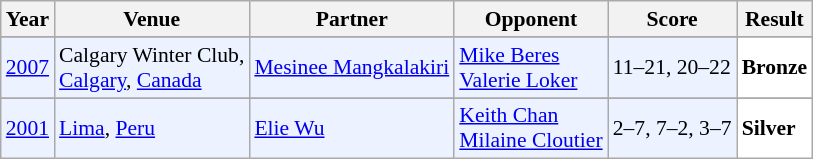<table class="sortable wikitable" style="font-size: 90%;">
<tr>
<th>Year</th>
<th>Venue</th>
<th>Partner</th>
<th>Opponent</th>
<th>Score</th>
<th>Result</th>
</tr>
<tr>
</tr>
<tr style="background:#ECF2FF">
<td align="center"><a href='#'>2007</a></td>
<td align="left">Calgary Winter Club,<br><a href='#'>Calgary</a>, <a href='#'>Canada</a></td>
<td align="left"> <a href='#'>Mesinee Mangkalakiri</a></td>
<td align="left"> <a href='#'>Mike Beres</a><br> <a href='#'>Valerie Loker</a></td>
<td align="left">11–21, 20–22</td>
<td style="text-align:left; background:white"> <strong>Bronze</strong></td>
</tr>
<tr>
</tr>
<tr style="background:#ECF2FF">
<td align="center"><a href='#'>2001</a></td>
<td align="left"><a href='#'>Lima</a>, <a href='#'>Peru</a></td>
<td align="left"> <a href='#'>Elie Wu</a></td>
<td align="left"> <a href='#'>Keith Chan</a><br> <a href='#'>Milaine Cloutier</a></td>
<td align="left">2–7, 7–2, 3–7</td>
<td style="text-align:left; background:white"> <strong>Silver</strong></td>
</tr>
</table>
